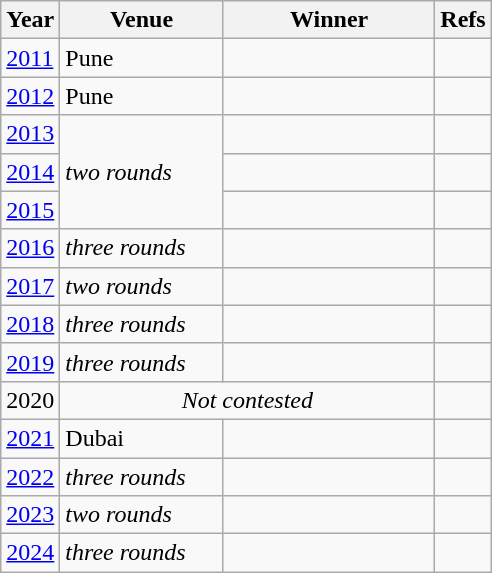<table class="wikitable" style="margin-top:0; margin-bottom:0;">
<tr>
<th>Year</th>
<th style="width:6.5em;padding:0 2px;">Venue</th>
<th style="width:8.5em;padding:0 2px;">Winner</th>
<th>Refs</th>
</tr>
<tr>
<td><a href='#'>2011</a></td>
<td>Pune</td>
<td></td>
<td align=center></td>
</tr>
<tr>
<td><a href='#'>2012</a></td>
<td>Pune</td>
<td></td>
<td align=center></td>
</tr>
<tr>
<td><a href='#'>2013</a></td>
<td rowspan=3><em>two rounds</em></td>
<td></td>
<td align=center></td>
</tr>
<tr>
<td><a href='#'>2014</a></td>
<td></td>
<td align=center></td>
</tr>
<tr>
<td><a href='#'>2015</a></td>
<td></td>
<td align=center></td>
</tr>
<tr>
<td><a href='#'>2016</a></td>
<td><em>three rounds</em></td>
<td></td>
<td align=center></td>
</tr>
<tr>
<td><a href='#'>2017</a></td>
<td><em>two rounds</em></td>
<td></td>
<td align=center></td>
</tr>
<tr>
<td><a href='#'>2018</a></td>
<td><em>three rounds</em></td>
<td></td>
<td align=center></td>
</tr>
<tr>
<td><a href='#'>2019</a></td>
<td><em>three rounds</em></td>
<td></td>
<td align=center></td>
</tr>
<tr>
<td>2020</td>
<td colspan=2 align=center><em>Not contested</em></td>
<td></td>
</tr>
<tr>
<td><a href='#'>2021</a></td>
<td>Dubai</td>
<td></td>
<td align=center></td>
</tr>
<tr>
<td><a href='#'>2022</a></td>
<td><em>three rounds</em></td>
<td></td>
<td align=center></td>
</tr>
<tr>
<td><a href='#'>2023</a></td>
<td><em>two rounds</em></td>
<td></td>
<td align=center></td>
</tr>
<tr>
<td><a href='#'>2024</a></td>
<td><em>three rounds</em></td>
<td></td>
<td></td>
</tr>
</table>
